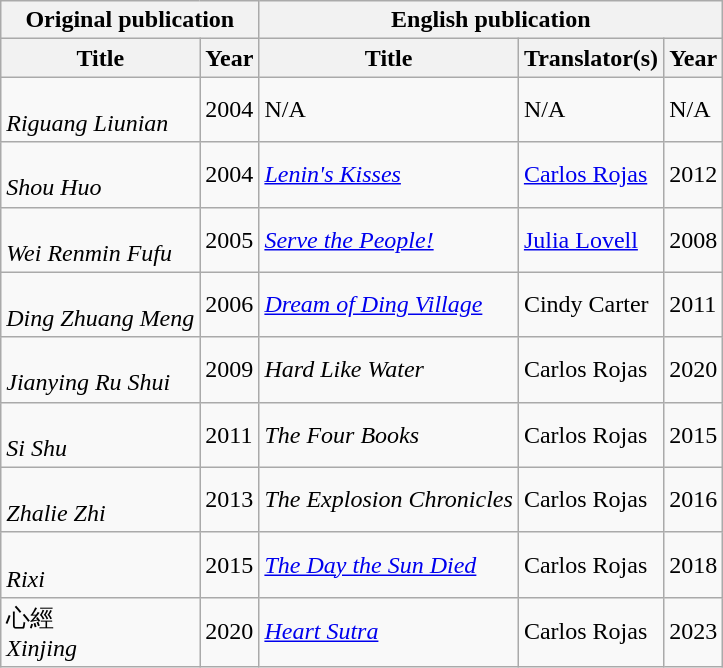<table class="wikitable">
<tr>
<th colspan="2"><strong>Original publication</strong></th>
<th colspan="3"><strong>English publication</strong></th>
</tr>
<tr>
<th>Title</th>
<th>Year</th>
<th>Title</th>
<th>Translator(s)</th>
<th>Year</th>
</tr>
<tr>
<td><br><em>Riguang Liunian</em></td>
<td>2004</td>
<td>N/A</td>
<td>N/A</td>
<td>N/A</td>
</tr>
<tr>
<td><br><em>Shou Huo</em></td>
<td>2004</td>
<td><em><a href='#'>Lenin's Kisses</a></em></td>
<td><a href='#'>Carlos Rojas</a></td>
<td>2012</td>
</tr>
<tr>
<td><br><em>Wei Renmin Fufu</em></td>
<td>2005</td>
<td><em><a href='#'>Serve the People!</a></em></td>
<td><a href='#'>Julia Lovell</a></td>
<td>2008</td>
</tr>
<tr>
<td><br><em>Ding Zhuang Meng</em></td>
<td>2006</td>
<td><em><a href='#'>Dream of Ding Village</a></em></td>
<td>Cindy Carter</td>
<td>2011</td>
</tr>
<tr>
<td><br><em>Jianying Ru Shui</em></td>
<td>2009</td>
<td><em>Hard Like Water</em></td>
<td>Carlos Rojas</td>
<td>2020</td>
</tr>
<tr>
<td><br><em>Si Shu</em></td>
<td>2011</td>
<td><em>The Four Books</em></td>
<td>Carlos Rojas</td>
<td>2015</td>
</tr>
<tr>
<td><br><em>Zhalie Zhi</em></td>
<td>2013</td>
<td><em>The Explosion Chronicles</em></td>
<td>Carlos Rojas</td>
<td>2016</td>
</tr>
<tr>
<td><br><em>Rixi</em></td>
<td>2015</td>
<td><em><a href='#'>The Day the Sun Died</a></em></td>
<td>Carlos Rojas</td>
<td>2018</td>
</tr>
<tr>
<td>心經<br><em>Xinjing</em></td>
<td>2020</td>
<td><em><a href='#'>Heart Sutra</a></em></td>
<td>Carlos Rojas</td>
<td>2023</td>
</tr>
</table>
